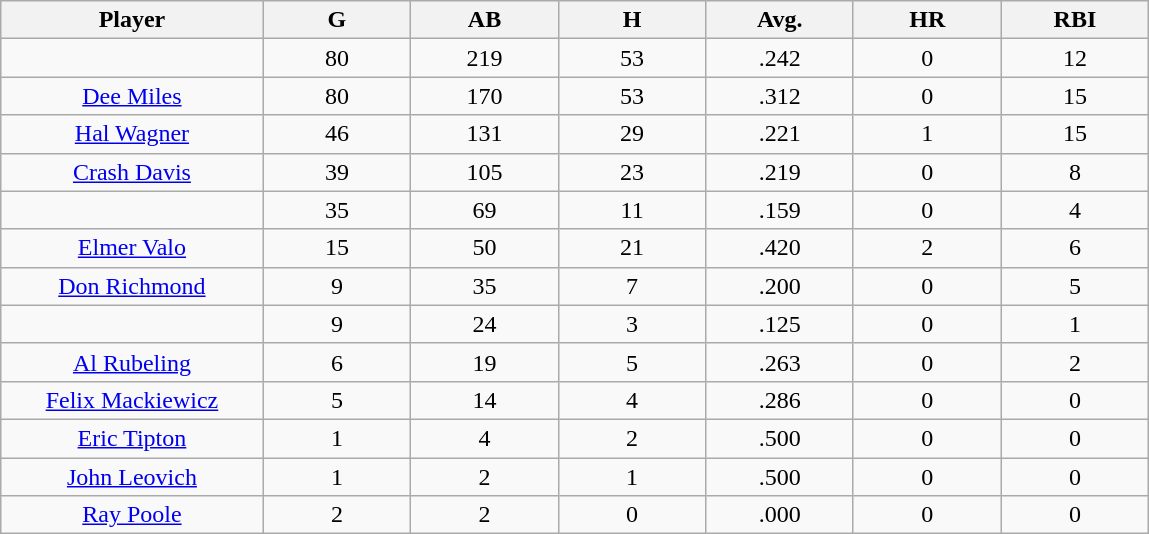<table class="wikitable sortable">
<tr>
<th bgcolor="#DDDDFF" width="16%">Player</th>
<th bgcolor="#DDDDFF" width="9%">G</th>
<th bgcolor="#DDDDFF" width="9%">AB</th>
<th bgcolor="#DDDDFF" width="9%">H</th>
<th bgcolor="#DDDDFF" width="9%">Avg.</th>
<th bgcolor="#DDDDFF" width="9%">HR</th>
<th bgcolor="#DDDDFF" width="9%">RBI</th>
</tr>
<tr align="center">
<td></td>
<td>80</td>
<td>219</td>
<td>53</td>
<td>.242</td>
<td>0</td>
<td>12</td>
</tr>
<tr align="center">
<td><a href='#'>Dee Miles</a></td>
<td>80</td>
<td>170</td>
<td>53</td>
<td>.312</td>
<td>0</td>
<td>15</td>
</tr>
<tr align="center">
<td><a href='#'>Hal Wagner</a></td>
<td>46</td>
<td>131</td>
<td>29</td>
<td>.221</td>
<td>1</td>
<td>15</td>
</tr>
<tr align="center">
<td><a href='#'>Crash Davis</a></td>
<td>39</td>
<td>105</td>
<td>23</td>
<td>.219</td>
<td>0</td>
<td>8</td>
</tr>
<tr align="center">
<td></td>
<td>35</td>
<td>69</td>
<td>11</td>
<td>.159</td>
<td>0</td>
<td>4</td>
</tr>
<tr align="center">
<td><a href='#'>Elmer Valo</a></td>
<td>15</td>
<td>50</td>
<td>21</td>
<td>.420</td>
<td>2</td>
<td>6</td>
</tr>
<tr align="center">
<td><a href='#'>Don Richmond</a></td>
<td>9</td>
<td>35</td>
<td>7</td>
<td>.200</td>
<td>0</td>
<td>5</td>
</tr>
<tr align="center">
<td></td>
<td>9</td>
<td>24</td>
<td>3</td>
<td>.125</td>
<td>0</td>
<td>1</td>
</tr>
<tr align="center">
<td><a href='#'>Al Rubeling</a></td>
<td>6</td>
<td>19</td>
<td>5</td>
<td>.263</td>
<td>0</td>
<td>2</td>
</tr>
<tr align="center">
<td><a href='#'>Felix Mackiewicz</a></td>
<td>5</td>
<td>14</td>
<td>4</td>
<td>.286</td>
<td>0</td>
<td>0</td>
</tr>
<tr align="center">
<td><a href='#'>Eric Tipton</a></td>
<td>1</td>
<td>4</td>
<td>2</td>
<td>.500</td>
<td>0</td>
<td>0</td>
</tr>
<tr align="center">
<td><a href='#'>John Leovich</a></td>
<td>1</td>
<td>2</td>
<td>1</td>
<td>.500</td>
<td>0</td>
<td>0</td>
</tr>
<tr align="center">
<td><a href='#'>Ray Poole</a></td>
<td>2</td>
<td>2</td>
<td>0</td>
<td>.000</td>
<td>0</td>
<td>0</td>
</tr>
</table>
